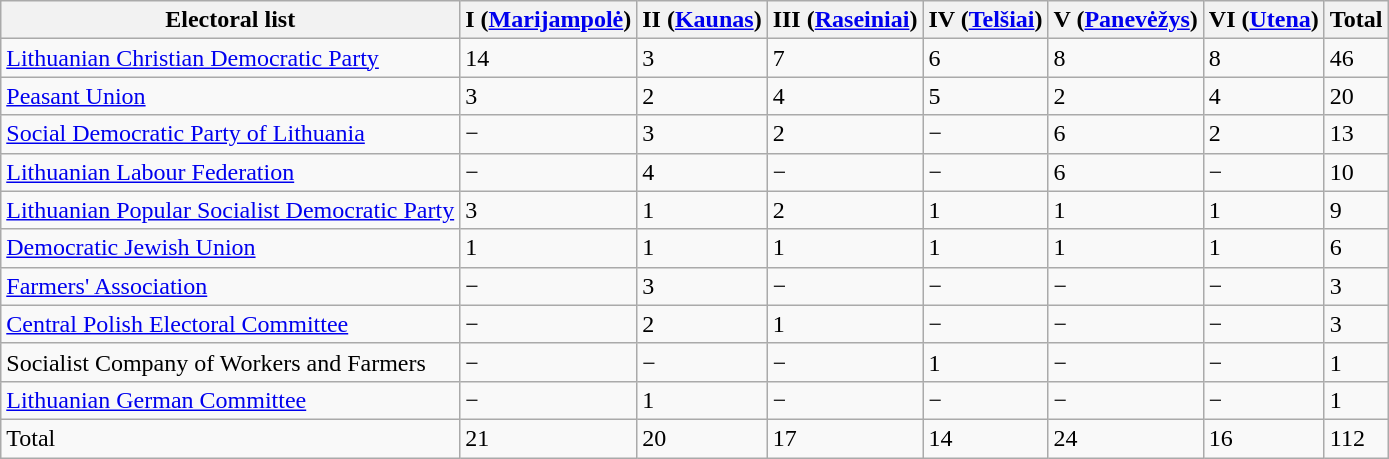<table class="wikitable sortable col1left defaultright" >
<tr>
<th>Electoral list</th>
<th>I (<a href='#'>Marijampolė</a>)</th>
<th>II (<a href='#'>Kaunas</a>)</th>
<th>III (<a href='#'>Raseiniai</a>)</th>
<th>IV (<a href='#'>Telšiai</a>)</th>
<th>V (<a href='#'>Panevėžys</a>)</th>
<th>VI (<a href='#'>Utena</a>)</th>
<th>Total</th>
</tr>
<tr>
<td><a href='#'>Lithuanian Christian Democratic Party</a></td>
<td>14</td>
<td>3</td>
<td>7</td>
<td>6</td>
<td>8</td>
<td>8</td>
<td>46</td>
</tr>
<tr>
<td><a href='#'>Peasant Union</a></td>
<td>3</td>
<td>2</td>
<td>4</td>
<td>5</td>
<td>2</td>
<td>4</td>
<td>20</td>
</tr>
<tr>
<td><a href='#'>Social Democratic Party of Lithuania</a></td>
<td>−</td>
<td>3</td>
<td>2</td>
<td>−</td>
<td>6</td>
<td>2</td>
<td>13</td>
</tr>
<tr>
<td><a href='#'>Lithuanian Labour Federation</a></td>
<td>−</td>
<td>4</td>
<td>−</td>
<td>−</td>
<td>6</td>
<td>−</td>
<td>10</td>
</tr>
<tr>
<td><a href='#'>Lithuanian Popular Socialist Democratic Party</a></td>
<td>3</td>
<td>1</td>
<td>2</td>
<td>1</td>
<td>1</td>
<td>1</td>
<td>9</td>
</tr>
<tr>
<td><a href='#'>Democratic Jewish Union</a></td>
<td>1</td>
<td>1</td>
<td>1</td>
<td>1</td>
<td>1</td>
<td>1</td>
<td>6</td>
</tr>
<tr>
<td><a href='#'>Farmers' Association</a></td>
<td>−</td>
<td>3</td>
<td>−</td>
<td>−</td>
<td>−</td>
<td>−</td>
<td>3</td>
</tr>
<tr>
<td><a href='#'>Central Polish Electoral Committee</a></td>
<td>−</td>
<td>2</td>
<td>1</td>
<td>−</td>
<td>−</td>
<td>−</td>
<td>3</td>
</tr>
<tr>
<td>Socialist Company of Workers and Farmers</td>
<td>−</td>
<td>−</td>
<td>−</td>
<td>1</td>
<td>−</td>
<td>−</td>
<td>1</td>
</tr>
<tr>
<td><a href='#'>Lithuanian German Committee</a></td>
<td>−</td>
<td>1</td>
<td>−</td>
<td>−</td>
<td>−</td>
<td>−</td>
<td>1</td>
</tr>
<tr>
<td>Total</td>
<td>21</td>
<td>20</td>
<td>17</td>
<td>14</td>
<td>24</td>
<td>16</td>
<td>112</td>
</tr>
</table>
